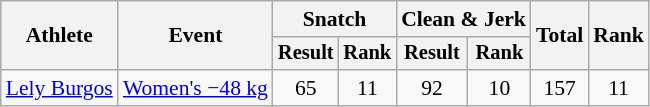<table class="wikitable" style="font-size:90%">
<tr>
<th rowspan="2">Athlete</th>
<th rowspan="2">Event</th>
<th colspan="2">Snatch</th>
<th colspan="2">Clean & Jerk</th>
<th rowspan="2">Total</th>
<th rowspan="2">Rank</th>
</tr>
<tr style="font-size:95%">
<th>Result</th>
<th>Rank</th>
<th>Result</th>
<th>Rank</th>
</tr>
<tr align=center>
<td align=left><a href='#'>Lely Burgos</a></td>
<td align=left><a href='#'>Women's −48 kg</a></td>
<td>65</td>
<td>11</td>
<td>92</td>
<td>10</td>
<td>157</td>
<td>11</td>
</tr>
</table>
